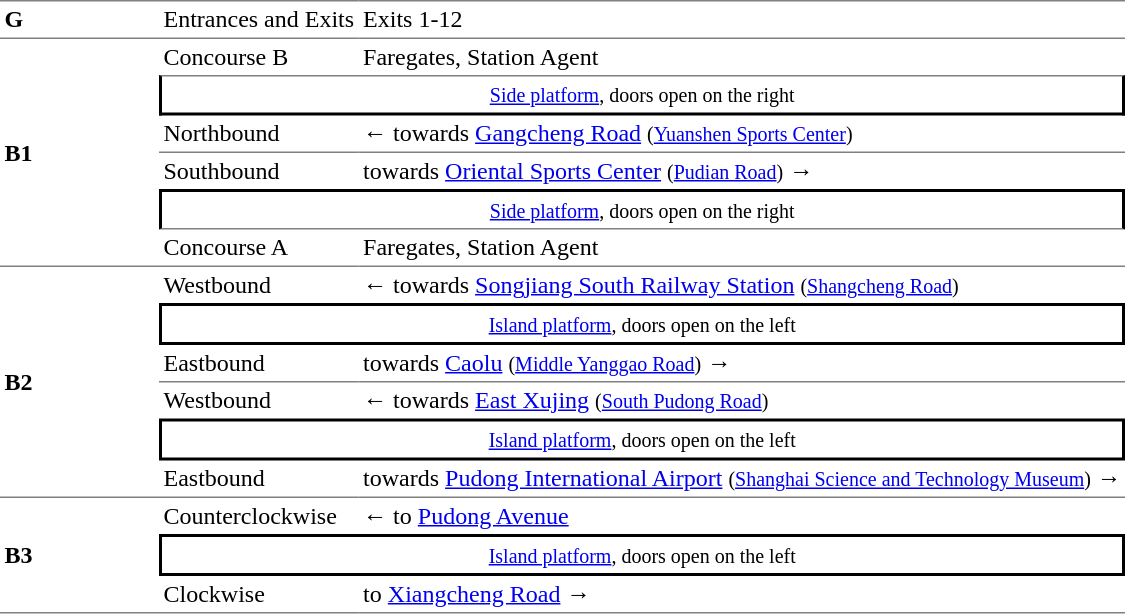<table cellspacing=0 cellpadding=3>
<tr>
<td style="border-top:solid 1px gray;border-bottom:solid 1px gray;" width=100><strong>G</strong></td>
<td style="border-top:solid 1px gray;border-bottom:solid 1px gray;">Entrances and Exits</td>
<td style="border-top:solid 1px gray;border-bottom:solid 1px gray;">Exits 1-12</td>
</tr>
<tr>
<td style="border-bottom:solid 1px gray;" rowspan=6><strong>B1</strong></td>
<td>Concourse B</td>
<td>Faregates, Station Agent</td>
</tr>
<tr>
<td style="border-top:solid 1px gray;border-right:solid 2px black;border-left:solid 2px black;border-bottom:solid 2px black;text-align:center;" colspan=2><small><a href='#'>Side platform</a>, doors open on the right</small></td>
</tr>
<tr>
<td style="border-bottom:solid 1px gray;">Northbound</td>
<td style="border-bottom:solid 1px gray;">←  towards <a href='#'>Gangcheng Road</a> <small>(<a href='#'>Yuanshen Sports Center</a>)</small></td>
</tr>
<tr>
<td>Southbound</td>
<td>  towards <a href='#'>Oriental Sports Center</a> <small>(<a href='#'>Pudian Road</a>)</small> →</td>
</tr>
<tr>
<td style="border-top:solid 2px black;border-right:solid 2px black;border-left:solid 2px black;border-bottom:solid 1px gray;text-align:center;" colspan=2><small><a href='#'>Side platform</a>, doors open on the right</small></td>
</tr>
<tr>
<td style="border-bottom:solid 1px gray;">Concourse A</td>
<td style="border-bottom:solid 1px gray;">Faregates, Station Agent</td>
</tr>
<tr>
<td style="border-bottom:solid 1px gray;" rowspan=6><strong>B2</strong></td>
<td>Westbound</td>
<td>←  towards <a href='#'>Songjiang South Railway Station</a> <small>(<a href='#'>Shangcheng Road</a>)</small></td>
</tr>
<tr>
<td style="border-right:solid 2px black;border-left:solid 2px black;border-top:solid 2px black;border-bottom:solid 2px black;text-align:center;" colspan=2><small><a href='#'>Island platform</a>, doors open on the left</small></td>
</tr>
<tr>
<td style="border-bottom:solid 1px gray;">Eastbound</td>
<td style="border-bottom:solid 1px gray;">  towards <a href='#'>Caolu</a> <small>(<a href='#'>Middle Yanggao Road</a>)</small> →</td>
</tr>
<tr>
<td>Westbound</td>
<td>←  towards <a href='#'>East Xujing</a> <small>(<a href='#'>South Pudong Road</a>)</small></td>
</tr>
<tr>
<td style="border-right:solid 2px black;border-left:solid 2px black;border-top:solid 2px black;border-bottom:solid 2px black;text-align:center;" colspan=2><small><a href='#'>Island platform</a>, doors open on the left</small></td>
</tr>
<tr>
<td style="border-bottom:solid 1px gray;">Eastbound</td>
<td style="border-bottom:solid 1px gray;">  towards <a href='#'>Pudong International Airport</a> <small>(<a href='#'>Shanghai Science and Technology Museum</a>)</small> →</td>
</tr>
<tr>
<td style="border-bottom:solid 1px gray;" rowspan=3><strong>B3</strong></td>
<td>Counterclockwise</td>
<td>←  to <a href='#'>Pudong Avenue</a></td>
</tr>
<tr>
<td style="border-right:solid 2px black;border-left:solid 2px black;border-top:solid 2px black;border-bottom:solid 2px black;text-align:center;" colspan=2><small><a href='#'>Island platform</a>, doors open on the left</small></td>
</tr>
<tr>
<td style="border-bottom:solid 1px gray;">Clockwise</td>
<td style="border-bottom:solid 1px gray;">  to <a href='#'>Xiangcheng Road</a> →</td>
</tr>
</table>
